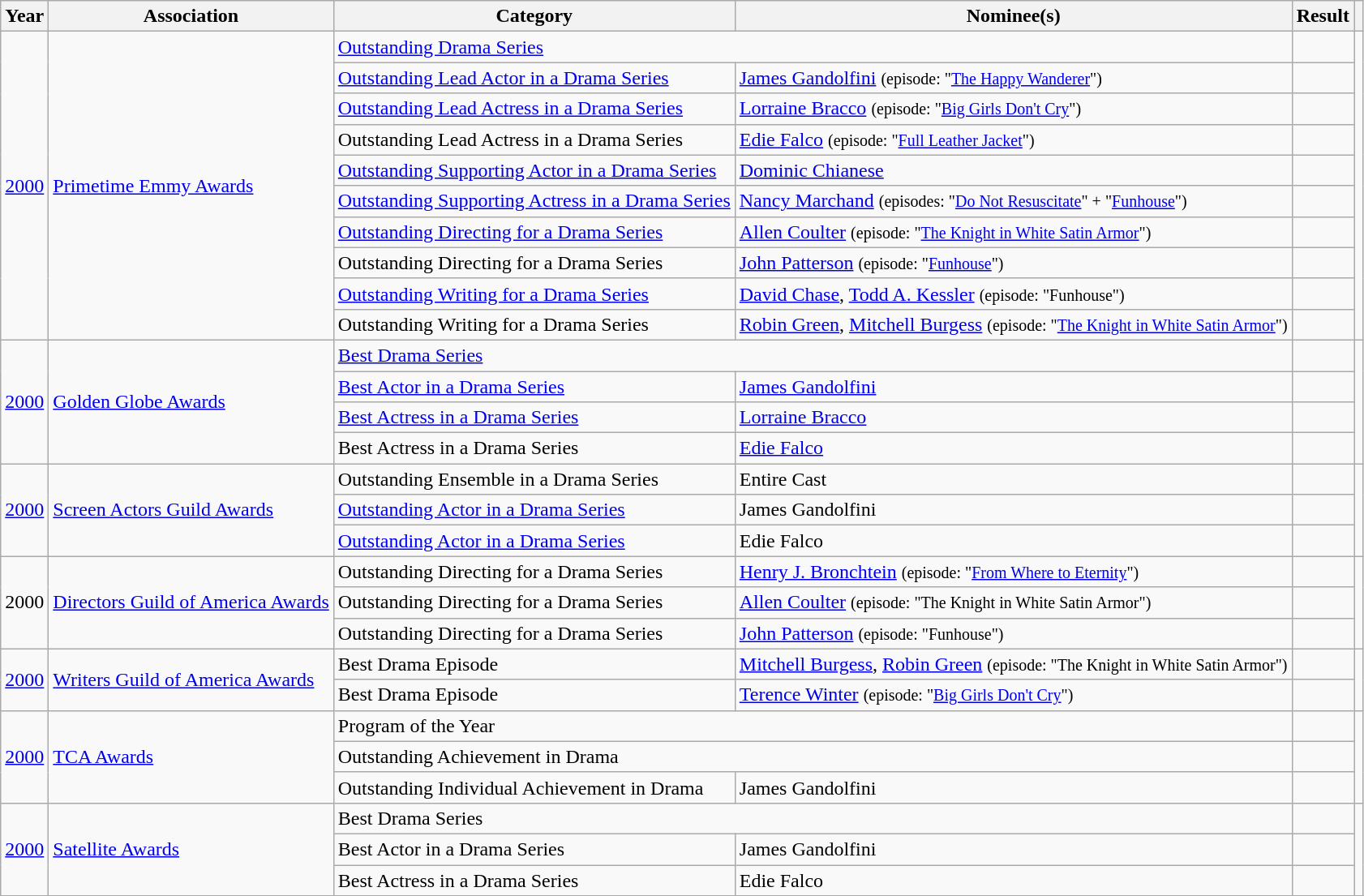<table class="wikitable sortable">
<tr>
<th>Year</th>
<th>Association</th>
<th>Category</th>
<th>Nominee(s)</th>
<th>Result</th>
<th class=unsortable></th>
</tr>
<tr>
<td rowspan=10><a href='#'>2000</a></td>
<td rowspan=10><a href='#'>Primetime Emmy Awards</a></td>
<td colspan=2><a href='#'>Outstanding Drama Series</a></td>
<td></td>
<td rowspan=10></td>
</tr>
<tr>
<td><a href='#'>Outstanding Lead Actor in a Drama Series</a></td>
<td><a href='#'>James Gandolfini</a> <small> (episode: "<a href='#'>The Happy Wanderer</a>") </small></td>
<td></td>
</tr>
<tr>
<td><a href='#'>Outstanding Lead Actress in a Drama Series</a></td>
<td><a href='#'>Lorraine Bracco</a> <small> (episode: "<a href='#'>Big Girls Don't Cry</a>") </small></td>
<td></td>
</tr>
<tr>
<td>Outstanding Lead Actress in a Drama Series</td>
<td><a href='#'>Edie Falco</a> <small> (episode: "<a href='#'>Full Leather Jacket</a>") </small></td>
<td></td>
</tr>
<tr>
<td><a href='#'>Outstanding Supporting Actor in a Drama Series</a></td>
<td><a href='#'>Dominic Chianese</a></td>
<td></td>
</tr>
<tr>
<td><a href='#'>Outstanding Supporting Actress in a Drama Series</a></td>
<td><a href='#'>Nancy Marchand</a> <small> (episodes: "<a href='#'>Do Not Resuscitate</a>" + "<a href='#'>Funhouse</a>") </small></td>
<td></td>
</tr>
<tr>
<td><a href='#'>Outstanding Directing for a Drama Series</a></td>
<td><a href='#'>Allen Coulter</a> <small> (episode: "<a href='#'>The Knight in White Satin Armor</a>") </small></td>
<td></td>
</tr>
<tr>
<td>Outstanding Directing for a Drama Series</td>
<td><a href='#'>John Patterson</a> <small> (episode: "<a href='#'>Funhouse</a>") </small></td>
<td></td>
</tr>
<tr>
<td><a href='#'>Outstanding Writing for a Drama Series</a></td>
<td><a href='#'>David Chase</a>, <a href='#'>Todd A. Kessler</a> <small> (episode: "Funhouse") </small></td>
<td></td>
</tr>
<tr>
<td>Outstanding Writing for a Drama Series</td>
<td><a href='#'>Robin Green</a>, <a href='#'>Mitchell Burgess</a> <small> (episode: "<a href='#'>The Knight in White Satin Armor</a>") </small></td>
<td></td>
</tr>
<tr>
<td rowspan=4><a href='#'>2000</a></td>
<td rowspan=4><a href='#'>Golden Globe Awards</a></td>
<td colspan=2><a href='#'>Best Drama Series</a></td>
<td></td>
<td rowspan=4></td>
</tr>
<tr>
<td><a href='#'>Best Actor in a Drama Series</a></td>
<td><a href='#'>James Gandolfini</a></td>
<td></td>
</tr>
<tr>
<td><a href='#'>Best Actress in a Drama Series</a></td>
<td><a href='#'>Lorraine Bracco</a></td>
<td></td>
</tr>
<tr>
<td>Best Actress in a Drama Series</td>
<td><a href='#'>Edie Falco</a></td>
<td></td>
</tr>
<tr>
<td rowspan=3><a href='#'>2000</a></td>
<td rowspan=3><a href='#'>Screen Actors Guild Awards</a></td>
<td>Outstanding Ensemble in a Drama Series</td>
<td>Entire Cast</td>
<td></td>
<td rowspan=3></td>
</tr>
<tr>
<td><a href='#'>Outstanding Actor in a Drama Series</a></td>
<td>James Gandolfini</td>
<td></td>
</tr>
<tr>
<td><a href='#'>Outstanding Actor in a Drama Series</a></td>
<td>Edie Falco</td>
<td></td>
</tr>
<tr>
<td rowspan=3>2000</td>
<td rowspan=3><a href='#'>Directors Guild of America Awards</a></td>
<td>Outstanding Directing for a Drama Series</td>
<td><a href='#'>Henry J. Bronchtein</a> <small> (episode: "<a href='#'>From Where to Eternity</a>") </small></td>
<td></td>
<td rowspan=3></td>
</tr>
<tr>
<td>Outstanding Directing for a Drama Series</td>
<td><a href='#'>Allen Coulter</a> <small> (episode: "The Knight in White Satin Armor")</small></td>
<td></td>
</tr>
<tr>
<td>Outstanding Directing for a Drama Series</td>
<td><a href='#'>John Patterson</a> <small> (episode: "Funhouse") </small></td>
<td></td>
</tr>
<tr>
<td rowspan=2><a href='#'>2000</a></td>
<td rowspan=2><a href='#'>Writers Guild of America Awards</a></td>
<td>Best Drama Episode</td>
<td><a href='#'>Mitchell Burgess</a>, <a href='#'>Robin Green</a> <small> (episode: "The Knight in White Satin Armor") </small></td>
<td></td>
<td rowspan=2></td>
</tr>
<tr>
<td>Best Drama Episode</td>
<td><a href='#'>Terence Winter</a> <small> (episode: "<a href='#'>Big Girls Don't Cry</a>") </small></td>
<td></td>
</tr>
<tr>
<td rowspan=3><a href='#'>2000</a></td>
<td rowspan=3><a href='#'>TCA Awards</a></td>
<td colspan=2>Program of the Year</td>
<td></td>
<td rowspan=3></td>
</tr>
<tr>
<td colspan=2>Outstanding Achievement in Drama</td>
<td></td>
</tr>
<tr>
<td>Outstanding Individual Achievement in Drama</td>
<td>James Gandolfini</td>
<td></td>
</tr>
<tr>
<td rowspan=3><a href='#'>2000</a></td>
<td rowspan=3><a href='#'>Satellite Awards</a></td>
<td colspan=2>Best Drama Series</td>
<td></td>
<td rowspan=3></td>
</tr>
<tr>
<td>Best Actor in a Drama Series</td>
<td>James Gandolfini</td>
<td></td>
</tr>
<tr>
<td>Best Actress in a Drama Series</td>
<td>Edie Falco</td>
<td></td>
</tr>
<tr>
</tr>
</table>
